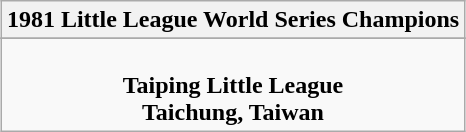<table class="wikitable" style="text-align: center; margin: 0 auto;">
<tr>
<th>1981 Little League World Series Champions</th>
</tr>
<tr>
</tr>
<tr>
<td><br><strong>Taiping Little League</strong><br><strong>Taichung, Taiwan</strong></td>
</tr>
</table>
